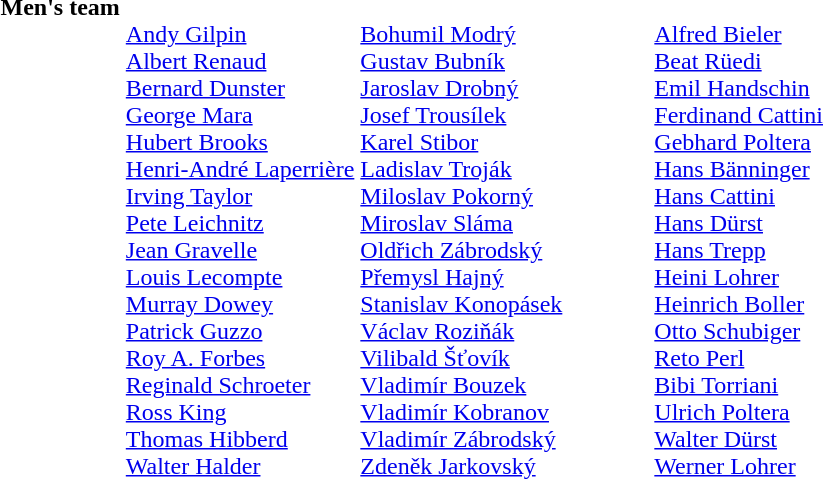<table>
<tr valign=top>
<th scope="row">Men's team<br></th>
<td><br><a href='#'>Andy Gilpin</a><br><a href='#'>Albert Renaud</a><br><a href='#'>Bernard Dunster</a><br><a href='#'>George Mara</a><br><a href='#'>Hubert Brooks</a><br><a href='#'>Henri-André Laperrière</a><br><a href='#'>Irving Taylor</a><br><a href='#'>Pete Leichnitz</a><br><a href='#'>Jean Gravelle</a><br><a href='#'>Louis Lecompte</a><br><a href='#'>Murray Dowey</a><br><a href='#'>Patrick Guzzo</a><br><a href='#'>Roy A. Forbes</a><br><a href='#'>Reginald Schroeter</a><br><a href='#'>Ross King</a><br><a href='#'>Thomas Hibberd</a><br><a href='#'>Walter Halder</a></td>
<td style="width:12em"><br><a href='#'>Bohumil Modrý</a><br><a href='#'>Gustav Bubník</a><br><a href='#'>Jaroslav Drobný</a><br><a href='#'>Josef Trousílek</a><br><a href='#'>Karel Stibor</a><br><a href='#'>Ladislav Troják</a><br><a href='#'>Miloslav Pokorný</a><br><a href='#'>Miroslav Sláma</a><br><a href='#'>Oldřich Zábrodský</a><br><a href='#'>Přemysl Hajný</a><br><a href='#'>Stanislav Konopásek</a><br><a href='#'>Václav Roziňák</a><br><a href='#'>Vilibald Šťovík</a><br><a href='#'>Vladimír Bouzek</a><br><a href='#'>Vladimír Kobranov</a><br><a href='#'>Vladimír Zábrodský</a><br><a href='#'>Zdeněk Jarkovský</a></td>
<td style="width:12em"><br><a href='#'>Alfred Bieler</a><br><a href='#'>Beat Rüedi</a><br><a href='#'>Emil Handschin</a><br><a href='#'>Ferdinand Cattini</a><br><a href='#'>Gebhard Poltera</a><br><a href='#'>Hans Bänninger</a><br><a href='#'>Hans Cattini</a><br><a href='#'>Hans Dürst</a><br><a href='#'>Hans Trepp</a><br><a href='#'>Heini Lohrer</a><br><a href='#'>Heinrich Boller</a><br><a href='#'>Otto Schubiger</a><br><a href='#'>Reto Perl</a><br><a href='#'>Bibi Torriani</a><br><a href='#'>Ulrich Poltera</a><br><a href='#'>Walter Dürst</a><br><a href='#'>Werner Lohrer</a></td>
</tr>
</table>
